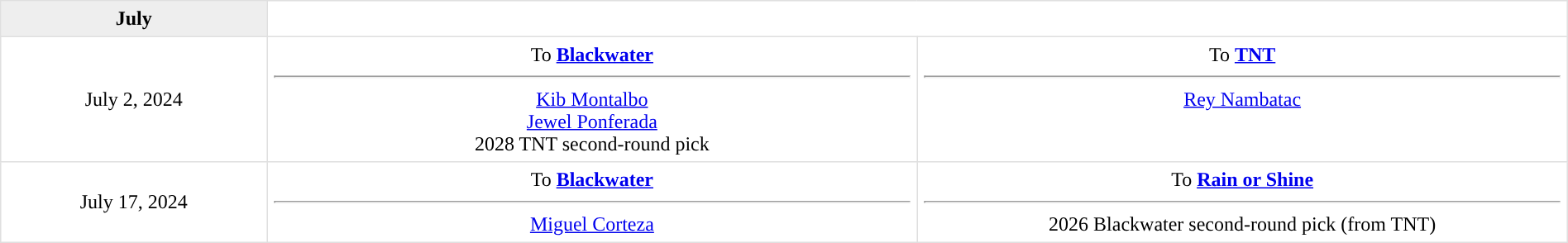<table border=1 style="border-collapse:collapse; text-align: center; width: 100%" bordercolor="#DFDFDF"  cellpadding="5">
<tr bgcolor="eeeeee">
<th>July</th>
</tr>
<tr>
<td style="width:12%">July 2, 2024</td>
<td style="width:29.3%" valign="top">To <strong><a href='#'>Blackwater</a></strong><hr><a href='#'>Kib Montalbo</a><br><a href='#'>Jewel Ponferada</a><br>2028 TNT second-round pick</td>
<td style="width:29.3%" valign="top">To <strong><a href='#'>TNT</a></strong><hr><a href='#'>Rey Nambatac</a></td>
</tr>
<tr>
<td style="width:12%">July 17, 2024</td>
<td style="width:29.3%" valign="top">To <strong><a href='#'>Blackwater</a></strong><hr><a href='#'>Miguel Corteza</a></td>
<td style="width:29.3%" valign="top">To <strong><a href='#'>Rain or Shine</a></strong><hr>2026 Blackwater second-round pick (from TNT)</td>
</tr>
</table>
